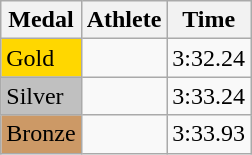<table class="wikitable">
<tr>
<th>Medal</th>
<th>Athlete</th>
<th>Time</th>
</tr>
<tr>
<td bgcolor="gold">Gold</td>
<td></td>
<td>3:32.24</td>
</tr>
<tr>
<td bgcolor="silver">Silver</td>
<td></td>
<td>3:33.24</td>
</tr>
<tr>
<td bgcolor="CC9966">Bronze</td>
<td></td>
<td>3:33.93</td>
</tr>
</table>
